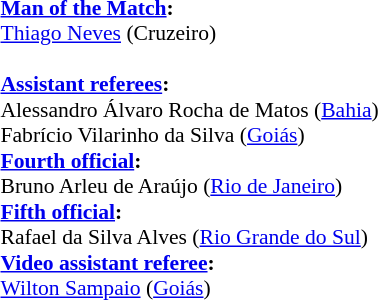<table width=50% style="font-size: 90%">
<tr>
<td><br><strong><a href='#'>Man of the Match</a>:</strong>
<br> <a href='#'>Thiago Neves</a> (Cruzeiro)
<br>
<br><strong><a href='#'>Assistant referees</a>:</strong>
<br>Alessandro Álvaro Rocha de Matos (<a href='#'>Bahia</a>)
<br>Fabrício Vilarinho da Silva (<a href='#'>Goiás</a>)
<br><strong><a href='#'>Fourth official</a>:</strong>
<br>Bruno Arleu de Araújo (<a href='#'>Rio de Janeiro</a>)
<br><strong><a href='#'>Fifth official</a>:</strong>
<br>Rafael da Silva Alves (<a href='#'>Rio Grande do Sul</a>)
<br><strong><a href='#'>Video assistant referee</a>:</strong>
<br><a href='#'>Wilton Sampaio</a> (<a href='#'>Goiás</a>)</td>
</tr>
</table>
